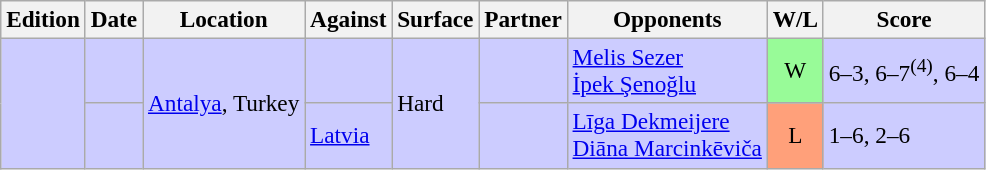<table class=wikitable style=font-size:97%>
<tr>
<th>Edition</th>
<th>Date</th>
<th>Location</th>
<th>Against</th>
<th>Surface</th>
<th>Partner</th>
<th>Opponents</th>
<th>W/L</th>
<th>Score</th>
</tr>
<tr style="background:#ccf;">
<td rowspan="2"></td>
<td></td>
<td rowspan="2"><a href='#'>Antalya</a>, Turkey</td>
<td> </td>
<td rowspan="2">Hard</td>
<td> </td>
<td> <a href='#'>Melis Sezer</a> <br>  <a href='#'>İpek Şenoğlu</a></td>
<td style="text-align:center; background:#98fb98;">W</td>
<td>6–3, 6–7<sup>(4)</sup>, 6–4</td>
</tr>
<tr style="background:#ccf;">
<td></td>
<td> <a href='#'>Latvia</a></td>
<td> </td>
<td> <a href='#'>Līga Dekmeijere</a> <br>  <a href='#'>Diāna Marcinkēviča</a></td>
<td style="text-align:center; background:#ffa07a;">L</td>
<td>1–6, 2–6</td>
</tr>
</table>
